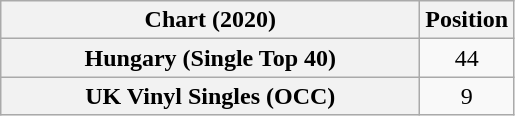<table class="wikitable sortable plainrowheaders" style="text-align:center">
<tr>
<th scope="col" style="width:17em;">Chart (2020)</th>
<th scope="col">Position</th>
</tr>
<tr>
<th scope="row">Hungary (Single Top 40)</th>
<td>44</td>
</tr>
<tr>
<th scope="row">UK Vinyl Singles (OCC)</th>
<td>9</td>
</tr>
</table>
